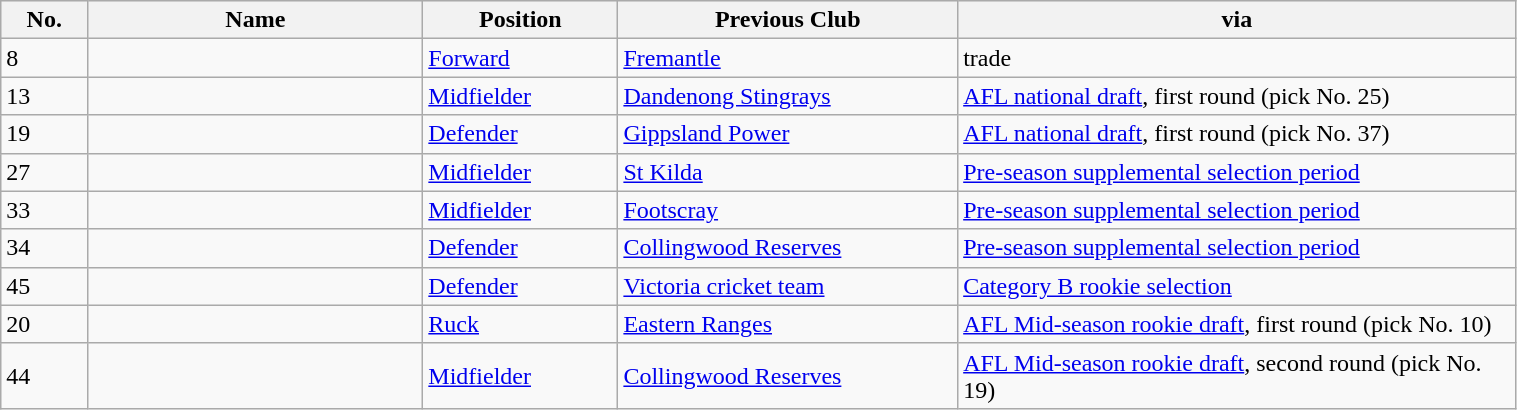<table class="wikitable sortable" style="width:80%;">
<tr style="background:#efefef;">
<th width=1%>No.</th>
<th width=6%>Name</th>
<th width=2%>Position</th>
<th width=5%>Previous Club</th>
<th width=10%>via</th>
</tr>
<tr>
<td align=left>8</td>
<td></td>
<td><a href='#'>Forward</a></td>
<td><a href='#'>Fremantle</a></td>
<td>trade</td>
</tr>
<tr>
<td align=left>13</td>
<td></td>
<td><a href='#'>Midfielder</a></td>
<td><a href='#'>Dandenong Stingrays</a></td>
<td><a href='#'>AFL national draft</a>, first round (pick No. 25)</td>
</tr>
<tr>
<td align=left>19</td>
<td></td>
<td><a href='#'>Defender</a></td>
<td><a href='#'>Gippsland Power</a></td>
<td><a href='#'>AFL national draft</a>, first round (pick No. 37)</td>
</tr>
<tr>
<td align=left>27</td>
<td></td>
<td><a href='#'>Midfielder</a></td>
<td><a href='#'>St Kilda</a></td>
<td><a href='#'>Pre-season supplemental selection period</a></td>
</tr>
<tr>
<td align=left>33</td>
<td></td>
<td><a href='#'>Midfielder</a></td>
<td><a href='#'>Footscray</a></td>
<td><a href='#'>Pre-season supplemental selection period</a></td>
</tr>
<tr>
<td align=left>34</td>
<td></td>
<td><a href='#'>Defender</a></td>
<td><a href='#'>Collingwood Reserves</a></td>
<td><a href='#'>Pre-season supplemental selection period</a></td>
</tr>
<tr>
<td align=left>45</td>
<td></td>
<td><a href='#'>Defender</a></td>
<td><a href='#'>Victoria cricket team</a></td>
<td><a href='#'>Category B rookie selection</a></td>
</tr>
<tr>
<td align=left>20</td>
<td></td>
<td><a href='#'>Ruck</a></td>
<td><a href='#'>Eastern Ranges</a></td>
<td><a href='#'>AFL Mid-season rookie draft</a>, first round (pick No. 10)</td>
</tr>
<tr>
<td align=left>44</td>
<td></td>
<td><a href='#'>Midfielder</a></td>
<td><a href='#'>Collingwood Reserves</a></td>
<td><a href='#'>AFL Mid-season rookie draft</a>, second round (pick No. 19)</td>
</tr>
</table>
